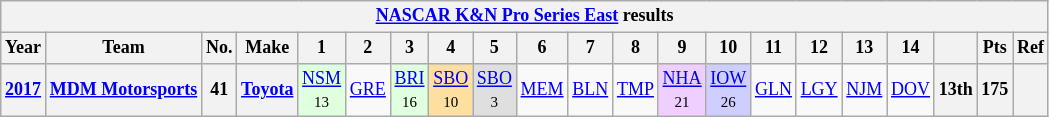<table class="wikitable" style="text-align:center; font-size:75%">
<tr>
<th colspan=21><a href='#'>NASCAR K&N Pro Series East</a> results</th>
</tr>
<tr>
<th>Year</th>
<th>Team</th>
<th>No.</th>
<th>Make</th>
<th>1</th>
<th>2</th>
<th>3</th>
<th>4</th>
<th>5</th>
<th>6</th>
<th>7</th>
<th>8</th>
<th>9</th>
<th>10</th>
<th>11</th>
<th>12</th>
<th>13</th>
<th>14</th>
<th></th>
<th>Pts</th>
<th>Ref</th>
</tr>
<tr>
<th><a href='#'>2017</a></th>
<th><a href='#'>MDM Motorsports</a></th>
<th>41</th>
<th><a href='#'>Toyota</a></th>
<td style="background:#DFFFDF;"><a href='#'>NSM</a><br><small>13</small></td>
<td><a href='#'>GRE</a></td>
<td style="background:#DFFFDF;"><a href='#'>BRI</a><br><small>16</small></td>
<td style="background:#FFDF9F;"><a href='#'>SBO</a><br><small>10</small></td>
<td style="background:#DFDFDF;"><a href='#'>SBO</a><br><small>3</small></td>
<td><a href='#'>MEM</a></td>
<td><a href='#'>BLN</a></td>
<td><a href='#'>TMP</a></td>
<td style="background:#EFCFFF;"><a href='#'>NHA</a><br><small>21</small></td>
<td style="background:#CFCFFF;"><a href='#'>IOW</a><br><small>26</small></td>
<td><a href='#'>GLN</a></td>
<td><a href='#'>LGY</a></td>
<td><a href='#'>NJM</a></td>
<td><a href='#'>DOV</a></td>
<th>13th</th>
<th>175</th>
<th></th>
</tr>
</table>
